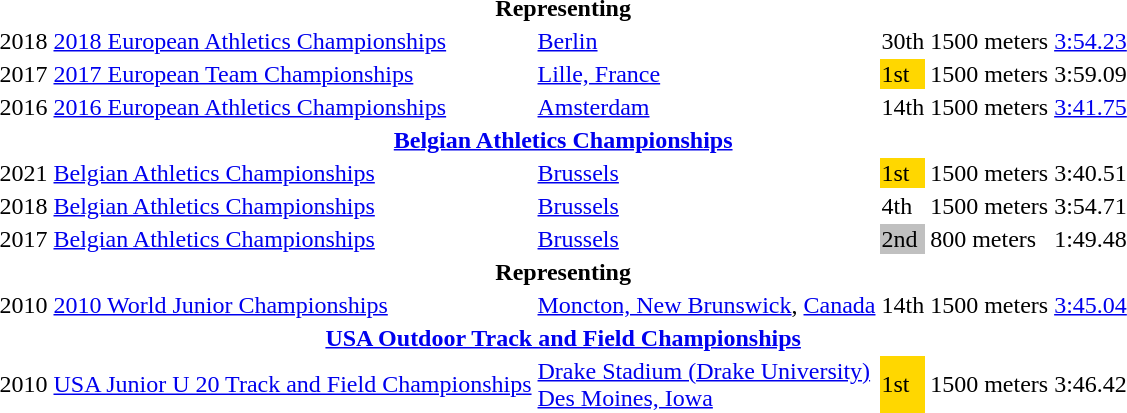<table>
<tr>
<th colspan="6">Representing </th>
</tr>
<tr>
<td>2018</td>
<td><a href='#'>2018 European Athletics Championships</a></td>
<td><a href='#'>Berlin</a></td>
<td>30th</td>
<td>1500 meters</td>
<td><a href='#'>3:54.23</a></td>
</tr>
<tr>
<td>2017</td>
<td><a href='#'>2017 European Team Championships</a></td>
<td><a href='#'>Lille, France</a></td>
<td bgcolor=gold>1st</td>
<td>1500 meters</td>
<td>3:59.09</td>
</tr>
<tr>
<td>2016</td>
<td><a href='#'>2016 European Athletics Championships</a></td>
<td><a href='#'>Amsterdam</a></td>
<td>14th</td>
<td>1500 meters</td>
<td><a href='#'>3:41.75</a></td>
</tr>
<tr>
<th colspan="6"><a href='#'>Belgian Athletics Championships</a></th>
</tr>
<tr>
<td>2021</td>
<td><a href='#'>Belgian Athletics Championships</a></td>
<td><a href='#'>Brussels</a></td>
<td bgcolor=gold>1st</td>
<td>1500 meters</td>
<td>3:40.51</td>
</tr>
<tr>
<td>2018</td>
<td><a href='#'>Belgian Athletics Championships</a></td>
<td><a href='#'>Brussels</a></td>
<td>4th</td>
<td>1500 meters</td>
<td>3:54.71</td>
</tr>
<tr>
<td>2017</td>
<td><a href='#'>Belgian Athletics Championships</a></td>
<td><a href='#'>Brussels</a></td>
<td bgcolor=silver>2nd</td>
<td>800 meters</td>
<td>1:49.48</td>
</tr>
<tr>
<th colspan="6">Representing </th>
</tr>
<tr>
<td>2010</td>
<td><a href='#'>2010 World Junior Championships</a></td>
<td><a href='#'>Moncton, New Brunswick</a>, <a href='#'>Canada</a></td>
<td>14th</td>
<td>1500 meters</td>
<td><a href='#'>3:45.04</a></td>
</tr>
<tr>
<th colspan="6"><a href='#'>USA Outdoor Track and Field Championships</a></th>
</tr>
<tr>
<td>2010</td>
<td><a href='#'>USA Junior U 20 Track and Field Championships</a></td>
<td><a href='#'>Drake Stadium (Drake University)</a> <br> <a href='#'>Des Moines, Iowa</a></td>
<td bgcolor=gold>1st</td>
<td>1500 meters</td>
<td>3:46.42</td>
</tr>
<tr>
</tr>
</table>
